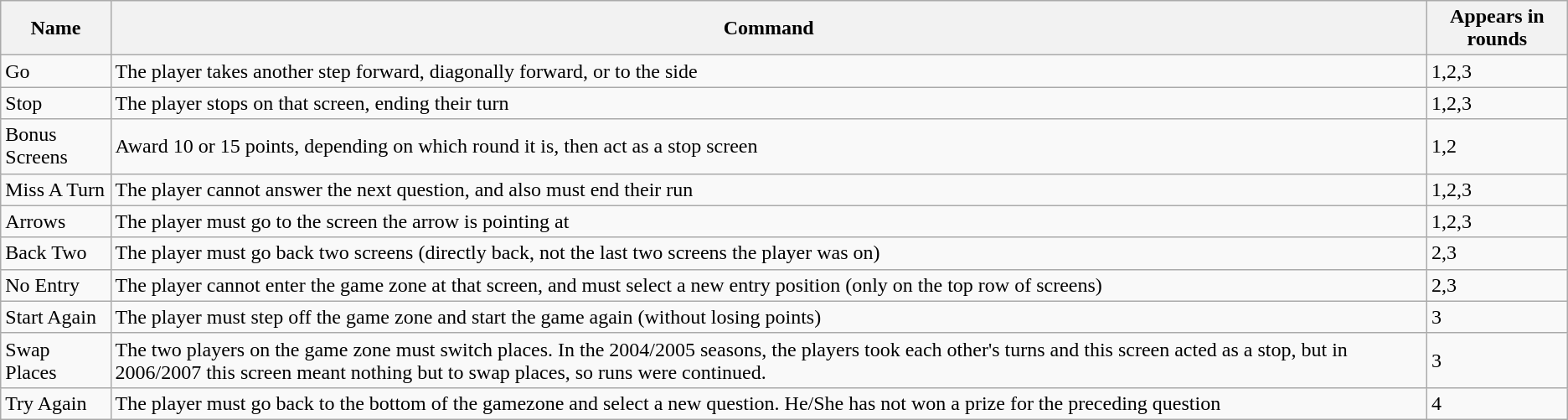<table class="wikitable">
<tr>
<th>Name</th>
<th>Command</th>
<th>Appears in rounds</th>
</tr>
<tr>
<td>Go</td>
<td>The player takes another step forward, diagonally forward, or to the side</td>
<td>1,2,3</td>
</tr>
<tr>
<td>Stop</td>
<td>The player stops on that screen, ending their turn</td>
<td>1,2,3</td>
</tr>
<tr>
<td>Bonus Screens</td>
<td>Award 10 or 15 points, depending on which round it is, then act as a stop screen</td>
<td>1,2</td>
</tr>
<tr>
<td>Miss A Turn</td>
<td>The player cannot answer the next question, and also must end their run</td>
<td>1,2,3</td>
</tr>
<tr>
<td>Arrows</td>
<td>The player must go to the screen the arrow is pointing at</td>
<td>1,2,3</td>
</tr>
<tr>
<td>Back Two</td>
<td>The player must go back two screens (directly back, not the last two screens the player was on)</td>
<td>2,3</td>
</tr>
<tr>
<td>No Entry</td>
<td>The player cannot enter the game zone at that screen, and must select a new entry position (only on the top row of screens)</td>
<td>2,3</td>
</tr>
<tr>
<td>Start Again</td>
<td>The player must step off the game zone and start the game again (without losing points)</td>
<td>3</td>
</tr>
<tr>
<td>Swap Places</td>
<td>The two players on the game zone must switch places. In the 2004/2005 seasons, the players took each other's turns and this screen acted as a stop, but in 2006/2007 this screen meant nothing but to swap places, so runs were continued.</td>
<td>3</td>
</tr>
<tr>
<td>Try Again</td>
<td>The player must go back to the bottom of the gamezone and select a new question. He/She has not won a prize for the preceding question</td>
<td>4</td>
</tr>
</table>
